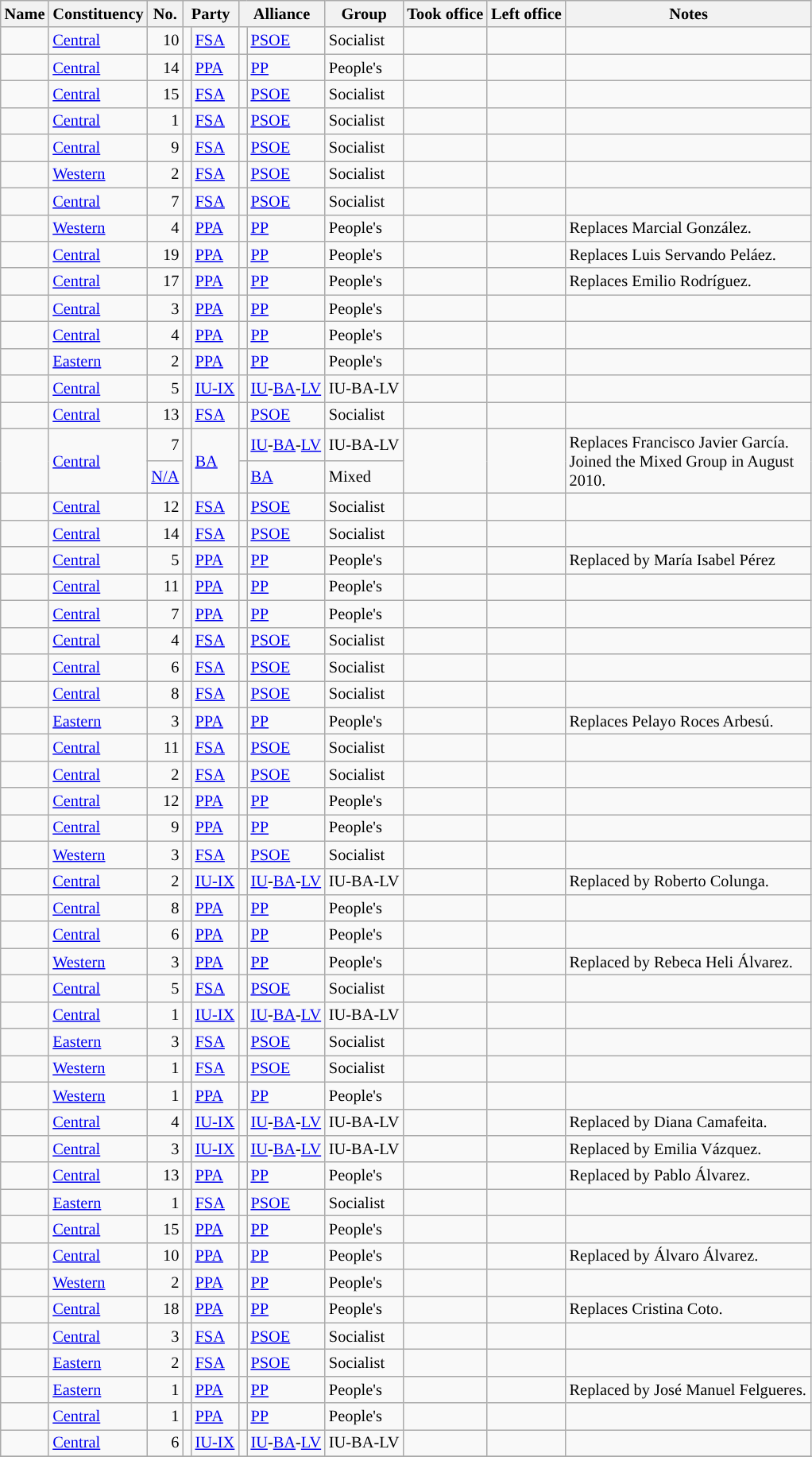<table class="wikitable plainrowheaders sortable" style="font-size:85%; text-align:left;">
<tr>
<th scope="col">Name</th>
<th scope="col">Constituency</th>
<th scope="col">No.</th>
<th colspan="2" scope="col">Party</th>
<th colspan="2" scope="col">Alliance</th>
<th scope="col">Group</th>
<th scope="col">Took office</th>
<th scope="col">Left office</th>
<th scope="col" width="200">Notes</th>
</tr>
<tr>
<td></td>
<td><a href='#'>Central</a></td>
<td align="right">10</td>
<td style="width:0.5px;background:"></td>
<td><a href='#'>FSA</a></td>
<td style="width:0.5px;background:"></td>
<td><a href='#'>PSOE</a></td>
<td>Socialist</td>
<td align="center"></td>
<td align="center"></td>
<td></td>
</tr>
<tr>
<td></td>
<td><a href='#'>Central</a></td>
<td align="right">14</td>
<td style="background:"></td>
<td><a href='#'>PPA</a></td>
<td style="background:"></td>
<td><a href='#'>PP</a></td>
<td>People's</td>
<td align="center"></td>
<td align="center"></td>
<td></td>
</tr>
<tr>
<td></td>
<td><a href='#'>Central</a></td>
<td align="right">15</td>
<td style="background:"></td>
<td><a href='#'>FSA</a></td>
<td style="background:"></td>
<td><a href='#'>PSOE</a></td>
<td>Socialist</td>
<td align="center"></td>
<td align="center"></td>
<td></td>
</tr>
<tr>
<td></td>
<td><a href='#'>Central</a></td>
<td align="right">1</td>
<td style="background:"></td>
<td><a href='#'>FSA</a></td>
<td style="background:"></td>
<td><a href='#'>PSOE</a></td>
<td>Socialist</td>
<td align="center"></td>
<td align="center"></td>
<td></td>
</tr>
<tr>
<td></td>
<td><a href='#'>Central</a></td>
<td align="right">9</td>
<td style="background:"></td>
<td><a href='#'>FSA</a></td>
<td style="background:"></td>
<td><a href='#'>PSOE</a></td>
<td>Socialist</td>
<td align="center"></td>
<td align="center"></td>
<td></td>
</tr>
<tr>
<td></td>
<td><a href='#'>Western</a></td>
<td align="right">2</td>
<td style="background:"></td>
<td><a href='#'>FSA</a></td>
<td style="background:"></td>
<td><a href='#'>PSOE</a></td>
<td>Socialist</td>
<td align="center"></td>
<td align="center"></td>
<td></td>
</tr>
<tr>
<td></td>
<td><a href='#'>Central</a></td>
<td align="right">7</td>
<td style="background:"></td>
<td><a href='#'>FSA</a></td>
<td style="background:"></td>
<td><a href='#'>PSOE</a></td>
<td>Socialist</td>
<td align="center"></td>
<td align="center"></td>
<td></td>
</tr>
<tr>
<td></td>
<td><a href='#'>Western</a></td>
<td align="right">4</td>
<td style="background:"></td>
<td><a href='#'>PPA</a></td>
<td style="background:"></td>
<td><a href='#'>PP</a></td>
<td>People's</td>
<td align="center"></td>
<td align="center"></td>
<td>Replaces Marcial González.</td>
</tr>
<tr>
<td></td>
<td><a href='#'>Central</a></td>
<td align="right">19</td>
<td style="background:"></td>
<td><a href='#'>PPA</a></td>
<td style="background:"></td>
<td><a href='#'>PP</a></td>
<td>People's</td>
<td align="center"></td>
<td align="center"></td>
<td>Replaces Luis Servando Peláez.</td>
</tr>
<tr>
<td></td>
<td><a href='#'>Central</a></td>
<td align="right">17</td>
<td style="background:"></td>
<td><a href='#'>PPA</a></td>
<td style="background:"></td>
<td><a href='#'>PP</a></td>
<td>People's</td>
<td align="center"></td>
<td align="center"></td>
<td>Replaces Emilio Rodríguez.</td>
</tr>
<tr>
<td></td>
<td><a href='#'>Central</a></td>
<td align="right">3</td>
<td style="background:"></td>
<td><a href='#'>PPA</a></td>
<td style="background:"></td>
<td><a href='#'>PP</a></td>
<td>People's</td>
<td align="center"></td>
<td align="center"></td>
<td></td>
</tr>
<tr>
<td></td>
<td><a href='#'>Central</a></td>
<td align="right">4</td>
<td style="background:"></td>
<td><a href='#'>PPA</a></td>
<td style="background:"></td>
<td><a href='#'>PP</a></td>
<td>People's</td>
<td align="center"></td>
<td align="center"></td>
<td></td>
</tr>
<tr>
<td></td>
<td><a href='#'>Eastern</a></td>
<td align="right">2</td>
<td style="background:"></td>
<td><a href='#'>PPA</a></td>
<td style="background:"></td>
<td><a href='#'>PP</a></td>
<td>People's</td>
<td align="center"></td>
<td align="center"></td>
<td></td>
</tr>
<tr>
<td></td>
<td><a href='#'>Central</a></td>
<td align="right">5</td>
<td style="background:"></td>
<td><a href='#'>IU-IX</a></td>
<td style="background:"></td>
<td><a href='#'>IU</a>-<a href='#'>BA</a>-<a href='#'>LV</a></td>
<td>IU-BA-LV</td>
<td align="center"></td>
<td align="center"></td>
<td></td>
</tr>
<tr>
<td></td>
<td><a href='#'>Central</a></td>
<td align="right">13</td>
<td style="background:"></td>
<td><a href='#'>FSA</a></td>
<td style="background:"></td>
<td><a href='#'>PSOE</a></td>
<td>Socialist</td>
<td align="center"></td>
<td align="center"></td>
<td></td>
</tr>
<tr>
<td rowspan="2"></td>
<td rowspan="2"><a href='#'>Central</a></td>
<td align="right">7</td>
<td rowspan="2" style="background:"></td>
<td rowspan="2"><a href='#'>BA</a></td>
<td style="background:"></td>
<td><a href='#'>IU</a>-<a href='#'>BA</a>-<a href='#'>LV</a></td>
<td>IU-BA-LV</td>
<td rowspan="2" align="center"></td>
<td rowspan="2" align="center"></td>
<td rowspan="2">Replaces Francisco Javier García. Joined the Mixed Group in August 2010.</td>
</tr>
<tr>
<td align="right"><a href='#'>N/A</a></td>
<td style="background:"></td>
<td><a href='#'>BA</a></td>
<td>Mixed</td>
</tr>
<tr>
<td></td>
<td><a href='#'>Central</a></td>
<td align="right">12</td>
<td style="background:"></td>
<td><a href='#'>FSA</a></td>
<td style="background:"></td>
<td><a href='#'>PSOE</a></td>
<td>Socialist</td>
<td align="center"></td>
<td align="center"></td>
<td></td>
</tr>
<tr>
<td></td>
<td><a href='#'>Central</a></td>
<td align="right">14</td>
<td style="background:"></td>
<td><a href='#'>FSA</a></td>
<td style="background:"></td>
<td><a href='#'>PSOE</a></td>
<td>Socialist</td>
<td align="center"></td>
<td align="center"></td>
<td></td>
</tr>
<tr>
<td></td>
<td><a href='#'>Central</a></td>
<td align="right">5</td>
<td style="background:"></td>
<td><a href='#'>PPA</a></td>
<td style="background:"></td>
<td><a href='#'>PP</a></td>
<td>People's</td>
<td align="center"></td>
<td align="center"></td>
<td>Replaced by María Isabel Pérez</td>
</tr>
<tr>
<td></td>
<td><a href='#'>Central</a></td>
<td align="right">11</td>
<td style="background:"></td>
<td><a href='#'>PPA</a></td>
<td style="background:"></td>
<td><a href='#'>PP</a></td>
<td>People's</td>
<td align="center"></td>
<td align="center"></td>
<td></td>
</tr>
<tr>
<td></td>
<td><a href='#'>Central</a></td>
<td align="right">7</td>
<td style="background:"></td>
<td><a href='#'>PPA</a></td>
<td style="background:"></td>
<td><a href='#'>PP</a></td>
<td>People's</td>
<td align="center"></td>
<td align="center"></td>
<td></td>
</tr>
<tr>
<td></td>
<td><a href='#'>Central</a></td>
<td align="right">4</td>
<td style="background:"></td>
<td><a href='#'>FSA</a></td>
<td style="background:"></td>
<td><a href='#'>PSOE</a></td>
<td>Socialist</td>
<td align="center"></td>
<td align="center"></td>
<td></td>
</tr>
<tr>
<td></td>
<td><a href='#'>Central</a></td>
<td align="right">6</td>
<td style="background:"></td>
<td><a href='#'>FSA</a></td>
<td style="background:"></td>
<td><a href='#'>PSOE</a></td>
<td>Socialist</td>
<td align="center"></td>
<td align="center"></td>
<td></td>
</tr>
<tr>
<td></td>
<td><a href='#'>Central</a></td>
<td align="right">8</td>
<td style="background:"></td>
<td><a href='#'>FSA</a></td>
<td style="background:"></td>
<td><a href='#'>PSOE</a></td>
<td>Socialist</td>
<td align="center"></td>
<td align="center"></td>
<td></td>
</tr>
<tr>
<td></td>
<td><a href='#'>Eastern</a></td>
<td align="right">3</td>
<td style="background:"></td>
<td><a href='#'>PPA</a></td>
<td style="background:"></td>
<td><a href='#'>PP</a></td>
<td>People's</td>
<td align="center"></td>
<td align="center"></td>
<td>Replaces Pelayo Roces Arbesú.</td>
</tr>
<tr>
<td></td>
<td><a href='#'>Central</a></td>
<td align="right">11</td>
<td style="background:"></td>
<td><a href='#'>FSA</a></td>
<td style="background:"></td>
<td><a href='#'>PSOE</a></td>
<td>Socialist</td>
<td align="center"></td>
<td align="center"></td>
<td></td>
</tr>
<tr>
<td></td>
<td><a href='#'>Central</a></td>
<td align="right">2</td>
<td style="background:"></td>
<td><a href='#'>FSA</a></td>
<td style="background:"></td>
<td><a href='#'>PSOE</a></td>
<td>Socialist</td>
<td align="center"></td>
<td align="center"></td>
<td></td>
</tr>
<tr>
<td></td>
<td><a href='#'>Central</a></td>
<td align="right">12</td>
<td style="background:"></td>
<td><a href='#'>PPA</a></td>
<td style="background:"></td>
<td><a href='#'>PP</a></td>
<td>People's</td>
<td align="center"></td>
<td align="center"></td>
<td></td>
</tr>
<tr>
<td></td>
<td><a href='#'>Central</a></td>
<td align="right">9</td>
<td style="background:"></td>
<td><a href='#'>PPA</a></td>
<td style="background:"></td>
<td><a href='#'>PP</a></td>
<td>People's</td>
<td align="center"></td>
<td align="center"></td>
<td></td>
</tr>
<tr>
<td></td>
<td><a href='#'>Western</a></td>
<td align="right">3</td>
<td style="background:"></td>
<td><a href='#'>FSA</a></td>
<td style="background:"></td>
<td><a href='#'>PSOE</a></td>
<td>Socialist</td>
<td align="center"></td>
<td align="center"></td>
<td></td>
</tr>
<tr>
<td></td>
<td><a href='#'>Central</a></td>
<td align="right">2</td>
<td style="background:"></td>
<td><a href='#'>IU-IX</a></td>
<td style="background:"></td>
<td><a href='#'>IU</a>-<a href='#'>BA</a>-<a href='#'>LV</a></td>
<td>IU-BA-LV</td>
<td align="center"></td>
<td align="center"></td>
<td>Replaced by Roberto Colunga.</td>
</tr>
<tr>
<td></td>
<td><a href='#'>Central</a></td>
<td align="right">8</td>
<td style="background:"></td>
<td><a href='#'>PPA</a></td>
<td style="background:"></td>
<td><a href='#'>PP</a></td>
<td>People's</td>
<td align="center"></td>
<td align="center"></td>
<td></td>
</tr>
<tr>
<td></td>
<td><a href='#'>Central</a></td>
<td align="right">6</td>
<td style="background:"></td>
<td><a href='#'>PPA</a></td>
<td style="background:"></td>
<td><a href='#'>PP</a></td>
<td>People's</td>
<td align="center"></td>
<td align="center"></td>
<td></td>
</tr>
<tr>
<td></td>
<td><a href='#'>Western</a></td>
<td align="right">3</td>
<td style="background:"></td>
<td><a href='#'>PPA</a></td>
<td style="background:"></td>
<td><a href='#'>PP</a></td>
<td>People's</td>
<td align="center"></td>
<td align="center"></td>
<td>Replaced by Rebeca Heli Álvarez.</td>
</tr>
<tr>
<td></td>
<td><a href='#'>Central</a></td>
<td align="right">5</td>
<td style="background:"></td>
<td><a href='#'>FSA</a></td>
<td style="background:"></td>
<td><a href='#'>PSOE</a></td>
<td>Socialist</td>
<td align="center"></td>
<td align="center"></td>
<td></td>
</tr>
<tr>
<td></td>
<td><a href='#'>Central</a></td>
<td align="right">1</td>
<td style="background:"></td>
<td><a href='#'>IU-IX</a></td>
<td style="background:"></td>
<td><a href='#'>IU</a>-<a href='#'>BA</a>-<a href='#'>LV</a></td>
<td>IU-BA-LV</td>
<td align="center"></td>
<td align="center"></td>
<td></td>
</tr>
<tr>
<td></td>
<td><a href='#'>Eastern</a></td>
<td align="right">3</td>
<td style="background:"></td>
<td><a href='#'>FSA</a></td>
<td style="background:"></td>
<td><a href='#'>PSOE</a></td>
<td>Socialist</td>
<td align="center"></td>
<td align="center"></td>
<td></td>
</tr>
<tr>
<td></td>
<td><a href='#'>Western</a></td>
<td align="right">1</td>
<td style="background:"></td>
<td><a href='#'>FSA</a></td>
<td style="background:"></td>
<td><a href='#'>PSOE</a></td>
<td>Socialist</td>
<td align="center"></td>
<td align="center"></td>
<td></td>
</tr>
<tr>
<td></td>
<td><a href='#'>Western</a></td>
<td align="right">1</td>
<td style="background:"></td>
<td><a href='#'>PPA</a></td>
<td style="background:"></td>
<td><a href='#'>PP</a></td>
<td>People's</td>
<td align="center"></td>
<td align="center"></td>
<td></td>
</tr>
<tr>
<td></td>
<td><a href='#'>Central</a></td>
<td align="right">4</td>
<td style="background:"></td>
<td><a href='#'>IU-IX</a></td>
<td style="background:"></td>
<td><a href='#'>IU</a>-<a href='#'>BA</a>-<a href='#'>LV</a></td>
<td>IU-BA-LV</td>
<td align="center"></td>
<td align="center"></td>
<td>Replaced by Diana Camafeita.</td>
</tr>
<tr>
<td></td>
<td><a href='#'>Central</a></td>
<td align="right">3</td>
<td style="background:"></td>
<td><a href='#'>IU-IX</a></td>
<td style="background:"></td>
<td><a href='#'>IU</a>-<a href='#'>BA</a>-<a href='#'>LV</a></td>
<td>IU-BA-LV</td>
<td align="center"></td>
<td align="center"></td>
<td>Replaced by Emilia Vázquez.</td>
</tr>
<tr>
<td></td>
<td><a href='#'>Central</a></td>
<td align="right">13</td>
<td style="background:"></td>
<td><a href='#'>PPA</a></td>
<td style="background:"></td>
<td><a href='#'>PP</a></td>
<td>People's</td>
<td align="center"></td>
<td align="center"></td>
<td>Replaced by Pablo Álvarez.</td>
</tr>
<tr>
<td></td>
<td><a href='#'>Eastern</a></td>
<td align="right">1</td>
<td style="background:"></td>
<td><a href='#'>FSA</a></td>
<td style="background:"></td>
<td><a href='#'>PSOE</a></td>
<td>Socialist</td>
<td align="center"></td>
<td align="center"></td>
<td></td>
</tr>
<tr>
<td></td>
<td><a href='#'>Central</a></td>
<td align="right">15</td>
<td style="background:"></td>
<td><a href='#'>PPA</a></td>
<td style="background:"></td>
<td><a href='#'>PP</a></td>
<td>People's</td>
<td align="center"></td>
<td align="center"></td>
<td></td>
</tr>
<tr>
<td></td>
<td><a href='#'>Central</a></td>
<td align="right">10</td>
<td style="background:"></td>
<td><a href='#'>PPA</a></td>
<td style="background:"></td>
<td><a href='#'>PP</a></td>
<td>People's</td>
<td align="center"></td>
<td align="center"></td>
<td>Replaced by Álvaro Álvarez.</td>
</tr>
<tr>
<td></td>
<td><a href='#'>Western</a></td>
<td align="right">2</td>
<td style="background:"></td>
<td><a href='#'>PPA</a></td>
<td style="background:"></td>
<td><a href='#'>PP</a></td>
<td>People's</td>
<td align="center"></td>
<td align="center"></td>
<td></td>
</tr>
<tr>
<td></td>
<td><a href='#'>Central</a></td>
<td align="right">18</td>
<td style="background:"></td>
<td><a href='#'>PPA</a></td>
<td style="background:"></td>
<td><a href='#'>PP</a></td>
<td>People's</td>
<td align="center"></td>
<td align="center"></td>
<td>Replaces Cristina Coto.</td>
</tr>
<tr>
<td></td>
<td><a href='#'>Central</a></td>
<td align="right">3</td>
<td style="background:"></td>
<td><a href='#'>FSA</a></td>
<td style="background:"></td>
<td><a href='#'>PSOE</a></td>
<td>Socialist</td>
<td align="center"></td>
<td align="center"></td>
<td></td>
</tr>
<tr>
<td></td>
<td><a href='#'>Eastern</a></td>
<td align="right">2</td>
<td style="background:"></td>
<td><a href='#'>FSA</a></td>
<td style="background:"></td>
<td><a href='#'>PSOE</a></td>
<td>Socialist</td>
<td align="center"></td>
<td align="center"></td>
<td></td>
</tr>
<tr>
<td></td>
<td><a href='#'>Eastern</a></td>
<td align="right">1</td>
<td style="background:"></td>
<td><a href='#'>PPA</a></td>
<td style="background:"></td>
<td><a href='#'>PP</a></td>
<td>People's</td>
<td align="center"></td>
<td align="center"></td>
<td>Replaced by José Manuel Felgueres.</td>
</tr>
<tr>
<td></td>
<td><a href='#'>Central</a></td>
<td align="right">1</td>
<td style="background:"></td>
<td><a href='#'>PPA</a></td>
<td style="background:"></td>
<td><a href='#'>PP</a></td>
<td>People's</td>
<td align="center"></td>
<td align="center"></td>
<td></td>
</tr>
<tr>
<td></td>
<td><a href='#'>Central</a></td>
<td align="right">6</td>
<td style="background:"></td>
<td><a href='#'>IU-IX</a></td>
<td style="background:"></td>
<td><a href='#'>IU</a>-<a href='#'>BA</a>-<a href='#'>LV</a></td>
<td>IU-BA-LV</td>
<td align="center"></td>
<td align="center"></td>
<td></td>
</tr>
<tr>
</tr>
</table>
